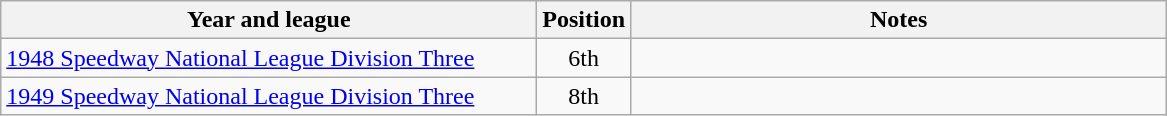<table class="wikitable">
<tr>
<th width=350>Year and league</th>
<th width=50>Position</th>
<th width=350>Notes</th>
</tr>
<tr align=center>
<td align="left"><a href='#'>1948 Speedway National League Division Three</a></td>
<td>6th</td>
<td></td>
</tr>
<tr align=center>
<td align="left"><a href='#'>1949 Speedway National League Division Three</a></td>
<td>8th</td>
<td></td>
</tr>
</table>
